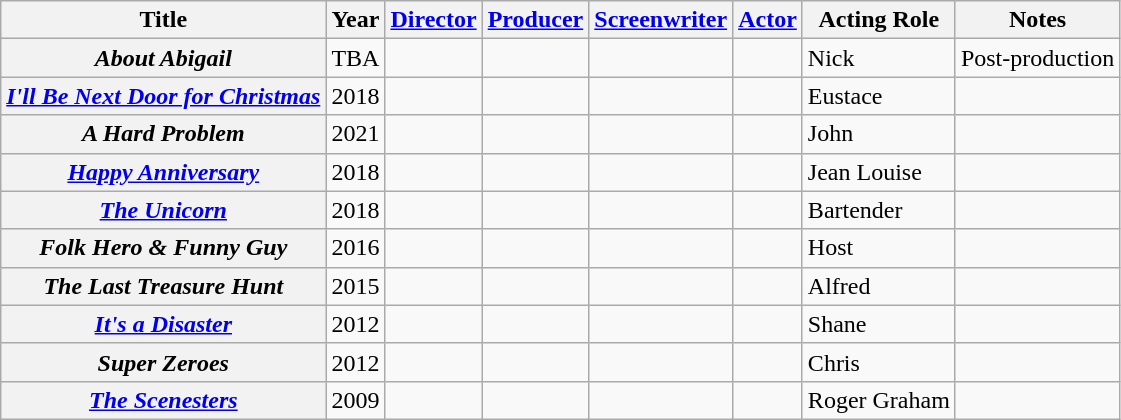<table class="wikitable sortable plainrowheaders">
<tr>
<th scope="col">Title</th>
<th scope="col">Year</th>
<th scope="col"><a href='#'>Director</a></th>
<th scope="col"><a href='#'>Producer</a></th>
<th scope="col"><a href='#'>Screenwriter</a></th>
<th scope="col"><a href='#'>Actor</a></th>
<th scope="col" class="unsortable">Acting Role</th>
<th scope="col" class="unsortable">Notes</th>
</tr>
<tr>
<th scope="row"><em>About Abigail</em></th>
<td align="center">TBA</td>
<td></td>
<td></td>
<td></td>
<td></td>
<td>Nick</td>
<td>Post-production</td>
</tr>
<tr>
<th scope="row"><em><a href='#'>I'll Be Next Door for Christmas</a></em></th>
<td align="center">2018</td>
<td></td>
<td></td>
<td></td>
<td></td>
<td>Eustace</td>
<td></td>
</tr>
<tr>
<th scope="row"><em>A Hard Problem</em></th>
<td align="center">2021</td>
<td></td>
<td></td>
<td></td>
<td></td>
<td>John</td>
<td></td>
</tr>
<tr>
<th scope="row"><em><a href='#'>Happy Anniversary</a></em></th>
<td align="center">2018</td>
<td></td>
<td></td>
<td></td>
<td></td>
<td>Jean Louise</td>
<td></td>
</tr>
<tr>
<th scope="row"><em><a href='#'>The Unicorn</a></em></th>
<td align="center">2018</td>
<td></td>
<td></td>
<td></td>
<td></td>
<td>Bartender</td>
<td></td>
</tr>
<tr>
<th scope="row"><em>Folk Hero & Funny Guy</em></th>
<td align="center">2016</td>
<td></td>
<td></td>
<td></td>
<td></td>
<td>Host</td>
<td></td>
</tr>
<tr>
<th scope="row"><em>The Last Treasure Hunt</em></th>
<td align="center">2015</td>
<td></td>
<td></td>
<td></td>
<td></td>
<td>Alfred</td>
<td></td>
</tr>
<tr>
<th scope="row"><em><a href='#'>It's a Disaster</a></em></th>
<td align="center">2012</td>
<td></td>
<td></td>
<td></td>
<td></td>
<td>Shane</td>
<td></td>
</tr>
<tr>
<th scope="row"><em>Super Zeroes</em></th>
<td align="center">2012</td>
<td></td>
<td></td>
<td></td>
<td></td>
<td>Chris</td>
<td></td>
</tr>
<tr>
<th scope="row"><em><a href='#'>The Scenesters</a></em></th>
<td align="center">2009</td>
<td></td>
<td></td>
<td></td>
<td></td>
<td>Roger Graham</td>
<td></td>
</tr>
</table>
